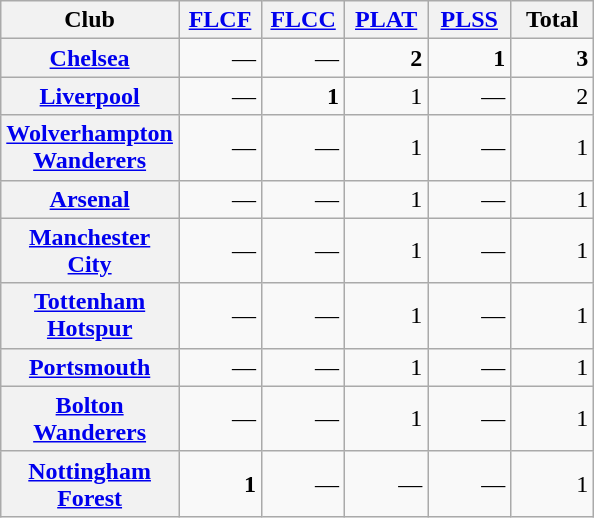<table class="sortable wikitable mw-datatable plainrowheaders" style="text-align: right">
<tr>
<th style="width:5em" scope="col">Club</th>
<th data-sort-type="number" style="width:3em" scope="col" abbr="Centenary Tournament"><a href='#'>FLCF</a></th>
<th data-sort-type="number" style="width:3em" scope="col" abbr="One Hundredth Championship Challenge"><a href='#'>FLCC</a></th>
<th data-sort-type="number" style="width:3em" scope="col" abbr="Asia Trophy"><a href='#'>PLAT</a></th>
<th data-sort-type="number" style="width:3em" scope="col" abbr="Summer Series"><a href='#'>PLSS</a></th>
<th data-sort-type="number" style="width:3em" scope="col">Total</th>
</tr>
<tr>
<th scope="row"><a href='#'>Chelsea</a></th>
<td>—</td>
<td>—</td>
<td><strong>2</strong></td>
<td><strong>1</strong></td>
<td><strong>3</strong></td>
</tr>
<tr>
<th scope="row"><a href='#'>Liverpool</a></th>
<td>—</td>
<td><strong>1</strong></td>
<td>1</td>
<td>—</td>
<td>2</td>
</tr>
<tr>
<th scope="row"><a href='#'>Wolverhampton Wanderers</a></th>
<td>—</td>
<td>—</td>
<td>1</td>
<td>—</td>
<td>1</td>
</tr>
<tr>
<th scope="row"><a href='#'>Arsenal</a></th>
<td>—</td>
<td>—</td>
<td>1</td>
<td>—</td>
<td>1</td>
</tr>
<tr>
<th scope="row"><a href='#'>Manchester City</a></th>
<td>—</td>
<td>—</td>
<td>1</td>
<td>—</td>
<td>1</td>
</tr>
<tr>
<th scope="row"><a href='#'>Tottenham Hotspur</a></th>
<td>—</td>
<td>—</td>
<td>1</td>
<td>—</td>
<td>1</td>
</tr>
<tr>
<th scope="row"><a href='#'>Portsmouth</a></th>
<td>—</td>
<td>—</td>
<td>1</td>
<td>—</td>
<td>1</td>
</tr>
<tr>
<th scope="row"><a href='#'>Bolton Wanderers</a></th>
<td>—</td>
<td>—</td>
<td>1</td>
<td>—</td>
<td>1</td>
</tr>
<tr>
<th scope="row"><a href='#'>Nottingham Forest</a></th>
<td><strong>1</strong></td>
<td>—</td>
<td>—</td>
<td>—</td>
<td>1</td>
</tr>
</table>
